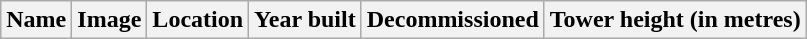<table class="wikitable sortable">
<tr>
<th>Name</th>
<th class="unsortable" align="center">Image</th>
<th>Location</th>
<th data-sort-type="number">Year built</th>
<th data-sort-type="number">Decommissioned</th>
<th data-sort-type="number">Tower height (in metres)<br>







</th>
</tr>
</table>
